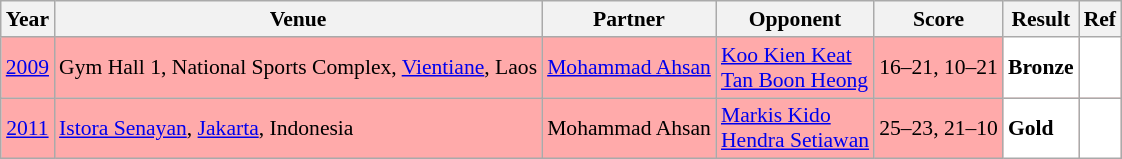<table class="sortable wikitable" style="font-size: 90%">
<tr>
<th>Year</th>
<th>Venue</th>
<th>Partner</th>
<th>Opponent</th>
<th>Score</th>
<th>Result</th>
<th>Ref</th>
</tr>
<tr style="background:#FFAAAA">
<td align="center"><a href='#'>2009</a></td>
<td align="left">Gym Hall 1, National Sports Complex, <a href='#'>Vientiane</a>, Laos</td>
<td align="left"> <a href='#'>Mohammad Ahsan</a></td>
<td align="left"> <a href='#'>Koo Kien Keat</a><br> <a href='#'>Tan Boon Heong</a></td>
<td align="left">16–21, 10–21</td>
<td style="text-align:left; background:white"> <strong>Bronze</strong></td>
<td style="text-align:center; background:white"></td>
</tr>
<tr style="background:#FFAAAA">
<td align="center"><a href='#'>2011</a></td>
<td align="left"><a href='#'>Istora Senayan</a>, <a href='#'>Jakarta</a>, Indonesia</td>
<td align="left"> Mohammad Ahsan</td>
<td align="left"> <a href='#'>Markis Kido</a><br> <a href='#'>Hendra Setiawan</a></td>
<td align="left">25–23, 21–10</td>
<td style="text-align:left; background:white"> <strong>Gold</strong></td>
<td style="text-align:center; background:white"></td>
</tr>
</table>
